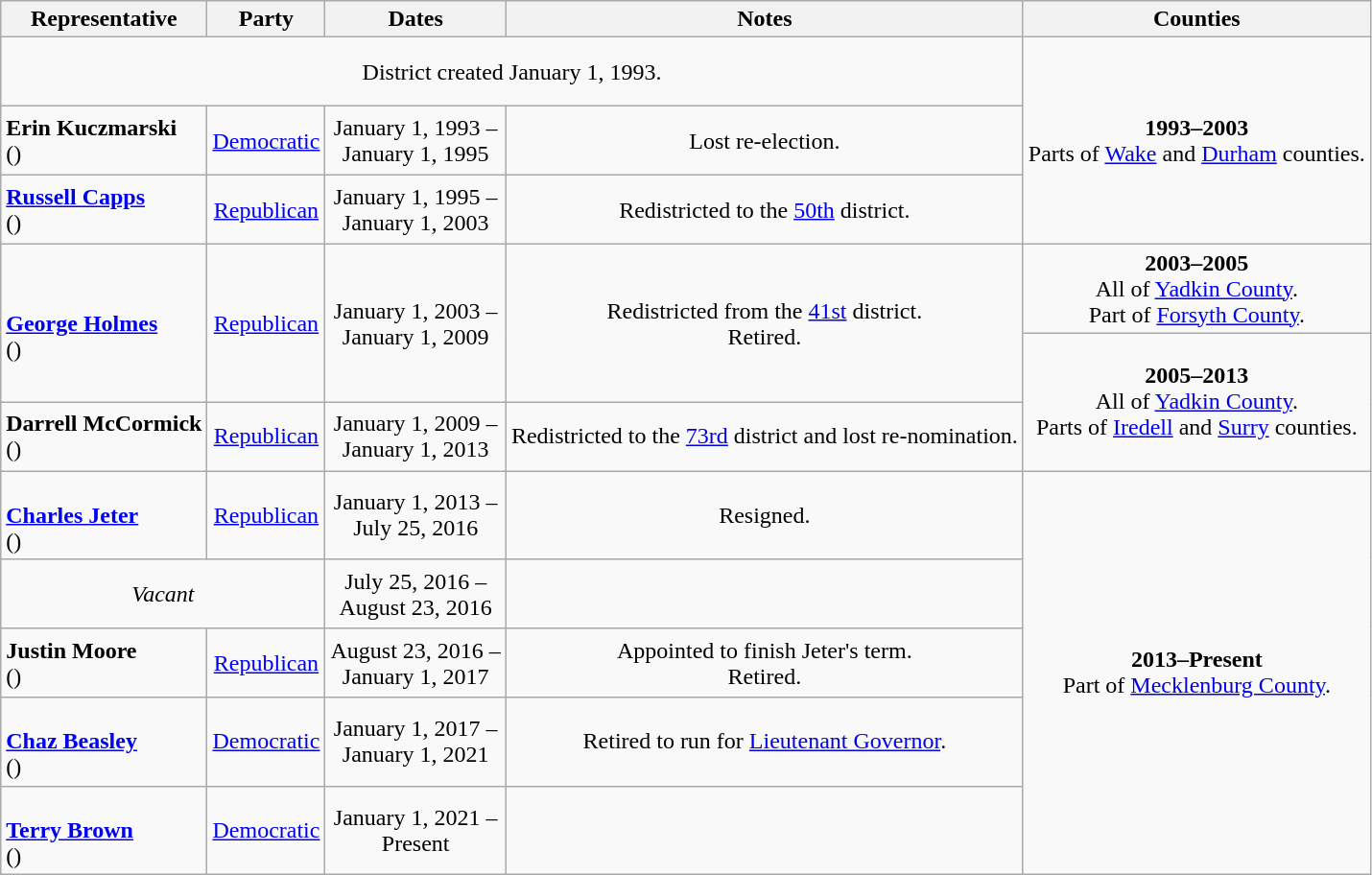<table class=wikitable style="text-align:center">
<tr>
<th>Representative</th>
<th>Party</th>
<th>Dates</th>
<th>Notes</th>
<th>Counties</th>
</tr>
<tr style="height:3em">
<td colspan=4>District created January 1, 1993.</td>
<td rowspan=3><strong>1993–2003</strong> <br> Parts of <a href='#'>Wake</a> and <a href='#'>Durham</a> counties.</td>
</tr>
<tr style="height:3em">
<td align=left><strong>Erin Kuczmarski</strong><br>()</td>
<td><a href='#'>Democratic</a></td>
<td nowrap>January 1, 1993 – <br> January 1, 1995</td>
<td>Lost re-election.</td>
</tr>
<tr style="height:3em">
<td align=left><strong><a href='#'>Russell Capps</a></strong><br>()</td>
<td><a href='#'>Republican</a></td>
<td nowrap>January 1, 1995 – <br> January 1, 2003</td>
<td>Redistricted to the <a href='#'>50th</a> district.</td>
</tr>
<tr style="height:3em">
<td rowspan=2 align=left><br><strong><a href='#'>George Holmes</a></strong><br>()</td>
<td rowspan=2 ><a href='#'>Republican</a></td>
<td rowspan=2 nowrap>January 1, 2003 – <br> January 1, 2009</td>
<td rowspan=2>Redistricted from the <a href='#'>41st</a> district. <br> Retired.</td>
<td><strong>2003–2005</strong> <br> All of <a href='#'>Yadkin County</a>. <br> Part of <a href='#'>Forsyth County</a>.</td>
</tr>
<tr style="height:3em">
<td rowspan=2><strong>2005–2013</strong> <br> All of <a href='#'>Yadkin County</a>. <br> Parts of <a href='#'>Iredell</a> and <a href='#'>Surry</a> counties.</td>
</tr>
<tr style="height:3em">
<td align=left><strong>Darrell McCormick</strong><br>()</td>
<td><a href='#'>Republican</a></td>
<td nowrap>January 1, 2009 – <br> January 1, 2013</td>
<td>Redistricted to the <a href='#'>73rd</a> district and lost re-nomination.</td>
</tr>
<tr style="height:3em">
<td align=left><br><strong><a href='#'>Charles Jeter</a></strong><br>()</td>
<td><a href='#'>Republican</a></td>
<td nowrap>January 1, 2013 – <br> July 25, 2016</td>
<td>Resigned.</td>
<td rowspan=5><strong>2013–Present</strong> <br> Part of <a href='#'>Mecklenburg County</a>.</td>
</tr>
<tr style="height:3em">
<td colspan=2><em>Vacant</em></td>
<td nowrap>July 25, 2016 – <br> August 23, 2016</td>
<td></td>
</tr>
<tr style="height:3em">
<td align=left><strong>Justin Moore</strong><br>()</td>
<td><a href='#'>Republican</a></td>
<td nowrap>August 23, 2016 – <br> January 1, 2017</td>
<td>Appointed to finish Jeter's term. <br> Retired.</td>
</tr>
<tr style="height:3em">
<td align=left><br><strong><a href='#'>Chaz Beasley</a></strong><br>()</td>
<td><a href='#'>Democratic</a></td>
<td nowrap>January 1, 2017 – <br> January 1, 2021</td>
<td>Retired to run for <a href='#'>Lieutenant Governor</a>.</td>
</tr>
<tr style="height:3em">
<td align=left><br><strong><a href='#'>Terry Brown</a></strong><br>()</td>
<td><a href='#'>Democratic</a></td>
<td nowrap>January 1, 2021 – <br> Present</td>
<td></td>
</tr>
</table>
